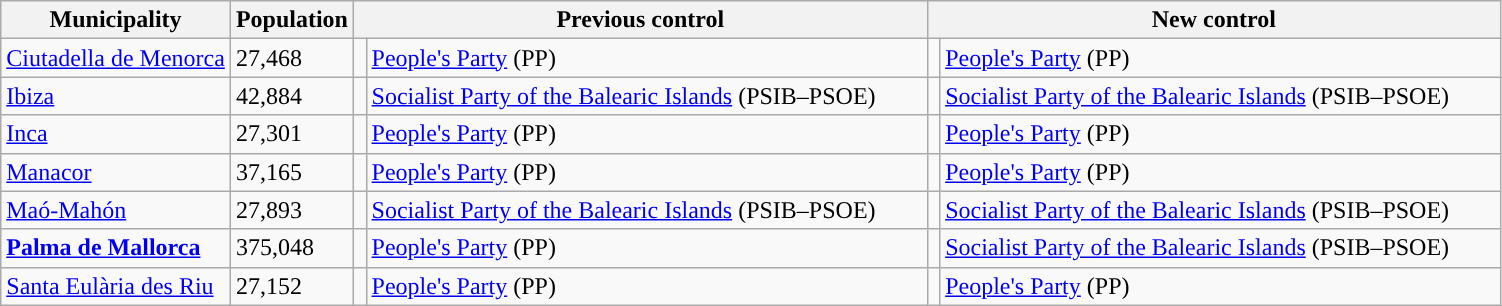<table class="wikitable sortable">
<tr>
<th>Municipality</th>
<th>Population</th>
<th colspan="2" style="width:375px;">Previous control</th>
<th colspan="2" style="width:375px;">New control</th>
</tr>
<tr>
<td><a href='#'>Ciutadella de Menorca</a></td>
<td>27,468</td>
<td width="1" style="color:inherit;background:"></td>
<td><a href='#'>People's Party</a> (PP)</td>
<td width="1" style="color:inherit;background:"></td>
<td><a href='#'>People's Party</a> (PP) </td>
</tr>
<tr>
<td><a href='#'>Ibiza</a></td>
<td>42,884</td>
<td style="color:inherit;background:"></td>
<td><a href='#'>Socialist Party of the Balearic Islands</a> (PSIB–PSOE)</td>
<td style="color:inherit;background:"></td>
<td><a href='#'>Socialist Party of the Balearic Islands</a> (PSIB–PSOE)</td>
</tr>
<tr>
<td><a href='#'>Inca</a></td>
<td>27,301</td>
<td style="color:inherit;background:"></td>
<td><a href='#'>People's Party</a> (PP)</td>
<td style="color:inherit;background:"></td>
<td><a href='#'>People's Party</a> (PP)</td>
</tr>
<tr>
<td><a href='#'>Manacor</a></td>
<td>37,165</td>
<td style="color:inherit;background:"></td>
<td><a href='#'>People's Party</a> (PP)</td>
<td style="color:inherit;background:"></td>
<td><a href='#'>People's Party</a> (PP)</td>
</tr>
<tr>
<td><a href='#'>Maó-Mahón</a></td>
<td>27,893</td>
<td style="color:inherit;background:"></td>
<td><a href='#'>Socialist Party of the Balearic Islands</a> (PSIB–PSOE)</td>
<td style="color:inherit;background:"></td>
<td><a href='#'>Socialist Party of the Balearic Islands</a> (PSIB–PSOE)</td>
</tr>
<tr>
<td><strong><a href='#'>Palma de Mallorca</a></strong></td>
<td>375,048</td>
<td style="color:inherit;background:"></td>
<td><a href='#'>People's Party</a> (PP)</td>
<td style="color:inherit;background:"></td>
<td><a href='#'>Socialist Party of the Balearic Islands</a> (PSIB–PSOE)</td>
</tr>
<tr>
<td><a href='#'>Santa Eulària des Riu</a></td>
<td>27,152</td>
<td style="color:inherit;background:"></td>
<td><a href='#'>People's Party</a> (PP)</td>
<td style="color:inherit;background:"></td>
<td><a href='#'>People's Party</a> (PP)</td>
</tr>
</table>
